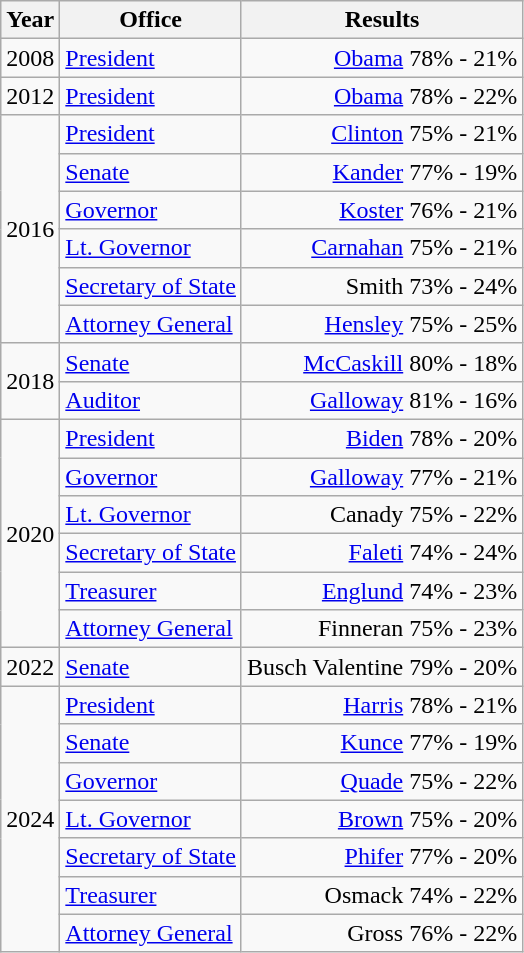<table class=wikitable>
<tr>
<th>Year</th>
<th>Office</th>
<th>Results</th>
</tr>
<tr>
<td>2008</td>
<td><a href='#'>President</a></td>
<td align="right" ><a href='#'>Obama</a> 78% - 21%</td>
</tr>
<tr>
<td>2012</td>
<td><a href='#'>President</a></td>
<td align="right" ><a href='#'>Obama</a> 78% - 22%</td>
</tr>
<tr>
<td rowspan=6>2016</td>
<td><a href='#'>President</a></td>
<td align="right" ><a href='#'>Clinton</a> 75% - 21%</td>
</tr>
<tr>
<td><a href='#'>Senate</a></td>
<td align="right" ><a href='#'>Kander</a> 77% - 19%</td>
</tr>
<tr>
<td><a href='#'>Governor</a></td>
<td align="right" ><a href='#'>Koster</a> 76% - 21%</td>
</tr>
<tr>
<td><a href='#'>Lt. Governor</a></td>
<td align="right" ><a href='#'>Carnahan</a> 75% - 21%</td>
</tr>
<tr>
<td><a href='#'>Secretary of State</a></td>
<td align="right" >Smith 73% - 24%</td>
</tr>
<tr>
<td><a href='#'>Attorney General</a></td>
<td align="right" ><a href='#'>Hensley</a> 75% - 25%</td>
</tr>
<tr>
<td rowspan=2>2018</td>
<td><a href='#'>Senate</a></td>
<td align="right" ><a href='#'>McCaskill</a> 80% - 18%</td>
</tr>
<tr>
<td><a href='#'>Auditor</a></td>
<td align="right" ><a href='#'>Galloway</a> 81% - 16%</td>
</tr>
<tr>
<td rowspan=6>2020</td>
<td><a href='#'>President</a></td>
<td align="right" ><a href='#'>Biden</a> 78% - 20%</td>
</tr>
<tr>
<td><a href='#'>Governor</a></td>
<td align="right" ><a href='#'>Galloway</a> 77% - 21%</td>
</tr>
<tr>
<td><a href='#'>Lt. Governor</a></td>
<td align="right" >Canady 75% - 22%</td>
</tr>
<tr>
<td><a href='#'>Secretary of State</a></td>
<td align="right" ><a href='#'>Faleti</a> 74% - 24%</td>
</tr>
<tr>
<td><a href='#'>Treasurer</a></td>
<td align="right" ><a href='#'>Englund</a> 74% - 23%</td>
</tr>
<tr>
<td><a href='#'>Attorney General</a></td>
<td align="right" >Finneran 75% - 23%</td>
</tr>
<tr>
<td>2022</td>
<td><a href='#'>Senate</a></td>
<td align="right" >Busch Valentine 79% - 20%</td>
</tr>
<tr>
<td rowspan=7>2024</td>
<td><a href='#'>President</a></td>
<td align="right" ><a href='#'>Harris</a> 78% - 21%</td>
</tr>
<tr>
<td><a href='#'>Senate</a></td>
<td align="right" ><a href='#'>Kunce</a> 77% - 19%</td>
</tr>
<tr>
<td><a href='#'>Governor</a></td>
<td align="right" ><a href='#'>Quade</a> 75% - 22%</td>
</tr>
<tr>
<td><a href='#'>Lt. Governor</a></td>
<td align="right" ><a href='#'>Brown</a> 75% - 20%</td>
</tr>
<tr>
<td><a href='#'>Secretary of State</a></td>
<td align="right" ><a href='#'>Phifer</a> 77% - 20%</td>
</tr>
<tr>
<td><a href='#'>Treasurer</a></td>
<td align="right" >Osmack 74% - 22%</td>
</tr>
<tr>
<td><a href='#'>Attorney General</a></td>
<td align="right" >Gross 76% - 22%</td>
</tr>
</table>
